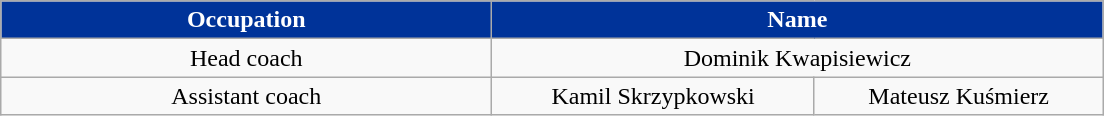<table class="wikitable" style="font-size:100%; text-align:center">
<tr>
<th style="color:#FFFFFF; background-color:#003399; width:20em">Occupation</th>
<th colspan="2" style="color:#FFFFFF; background-color:#003399; width:25em">Name</th>
</tr>
<tr>
<td>Head coach</td>
<td colspan="2"> Dominik Kwapisiewicz</td>
</tr>
<tr>
<td>Assistant coach</td>
<td> Kamil Skrzypkowski</td>
<td> Mateusz Kuśmierz</td>
</tr>
</table>
